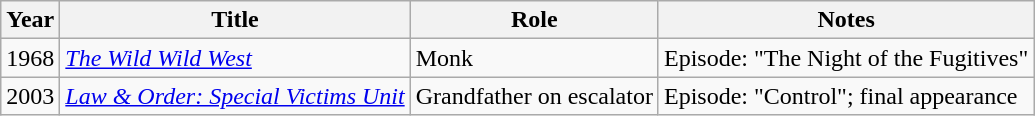<table class="wikitable">
<tr>
<th>Year</th>
<th>Title</th>
<th>Role</th>
<th>Notes</th>
</tr>
<tr>
<td>1968</td>
<td><em><a href='#'>The Wild Wild West</a></em></td>
<td>Monk</td>
<td>Episode: "The Night of the Fugitives"</td>
</tr>
<tr>
<td>2003</td>
<td><em><a href='#'>Law & Order: Special Victims Unit</a></em></td>
<td>Grandfather on escalator</td>
<td>Episode: "Control"; final appearance</td>
</tr>
</table>
